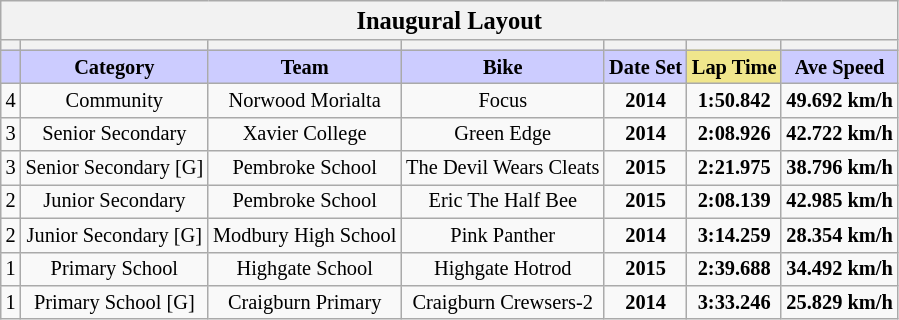<table class="wikitable collapsible collapsed" style="font-size: 85%; text-align:center">
<tr>
<th colspan="7" width="500"><big>Inaugural Layout</big></th>
</tr>
<tr>
<th></th>
<th></th>
<th></th>
<th></th>
<th></th>
<th></th>
<th></th>
</tr>
<tr>
<th style="background:#ccf"></th>
<th style="background:#ccf">Category</th>
<th style="background:#ccf">Team</th>
<th style="background:#ccf">Bike</th>
<th style="background:#ccf">Date Set</th>
<th style="background:#f0e68c">Lap Time</th>
<th style="background:#ccf">Ave Speed</th>
</tr>
<tr>
<td>4</td>
<td>Community</td>
<td> Norwood Morialta</td>
<td>Focus</td>
<td><strong>2014</strong></td>
<td><strong>1:50.842</strong></td>
<td><strong>49.692 km/h</strong></td>
</tr>
<tr>
<td>3</td>
<td>Senior Secondary</td>
<td> Xavier College</td>
<td>Green Edge</td>
<td><strong>2014</strong></td>
<td><strong>2:08.926</strong></td>
<td><strong>42.722 km/h</strong></td>
</tr>
<tr>
<td>3</td>
<td>Senior Secondary [G]</td>
<td> Pembroke School</td>
<td>The Devil Wears Cleats</td>
<td><strong>2015</strong></td>
<td><strong>2:21.975</strong></td>
<td><strong>38.796 km/h</strong></td>
</tr>
<tr>
<td>2</td>
<td>Junior Secondary</td>
<td> Pembroke School</td>
<td>Eric The Half Bee</td>
<td><strong>2015</strong></td>
<td><strong>2:08.139</strong></td>
<td><strong>42.985 km/h</strong></td>
</tr>
<tr>
<td>2</td>
<td>Junior Secondary [G]</td>
<td> Modbury High School</td>
<td>Pink Panther</td>
<td><strong>2014</strong></td>
<td><strong>3:14.259</strong></td>
<td><strong>28.354 km/h</strong></td>
</tr>
<tr>
<td>1</td>
<td>Primary School</td>
<td> Highgate School</td>
<td>Highgate Hotrod</td>
<td><strong>2015</strong></td>
<td><strong>2:39.688</strong></td>
<td><strong>34.492 km/h</strong></td>
</tr>
<tr>
<td>1</td>
<td>Primary School [G]</td>
<td> Craigburn Primary</td>
<td>Craigburn Crewsers-2</td>
<td><strong>2014</strong></td>
<td><strong>3:33.246</strong></td>
<td><strong>25.829 km/h</strong></td>
</tr>
</table>
